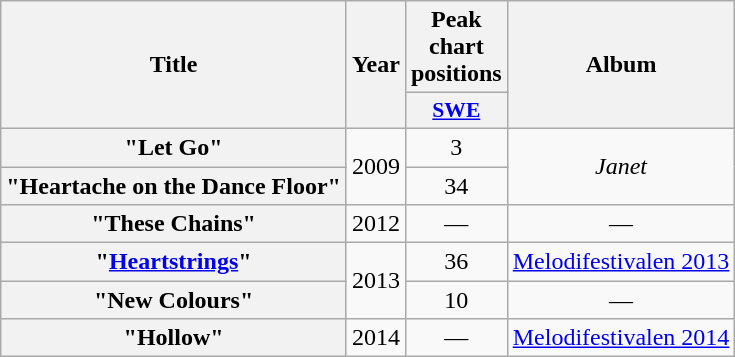<table class="wikitable plainrowheaders" style="text-align:center;">
<tr>
<th scope="col" rowspan="2">Title</th>
<th scope="col" rowspan="2">Year</th>
<th scope="col" colspan="1">Peak chart positions</th>
<th scope="col" rowspan="2">Album</th>
</tr>
<tr>
<th scope="col" style="width:3em;font-size:90%;"><a href='#'>SWE</a></th>
</tr>
<tr>
<th scope="row">"Let Go"</th>
<td rowspan="2">2009</td>
<td>3</td>
<td rowspan="2"><em>Janet</em></td>
</tr>
<tr>
<th scope="row">"Heartache on the Dance Floor"</th>
<td>34</td>
</tr>
<tr>
<th scope="row">"These Chains"</th>
<td>2012</td>
<td>—</td>
<td>—</td>
</tr>
<tr>
<th scope="row">"<a href='#'>Heartstrings</a>"</th>
<td rowspan="2">2013</td>
<td>36</td>
<td rowspan="1"><a href='#'>Melodifestivalen 2013</a></td>
</tr>
<tr>
<th scope="row">"New Colours"</th>
<td>10</td>
<td>—</td>
</tr>
<tr>
<th scope="row">"Hollow"</th>
<td>2014</td>
<td>—</td>
<td><a href='#'>Melodifestivalen 2014</a></td>
</tr>
</table>
